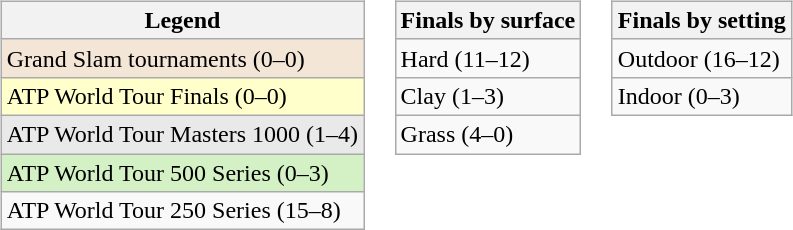<table>
<tr valign="top">
<td><br><table class="wikitable">
<tr>
<th>Legend</th>
</tr>
<tr style="background:#f3e6d7;">
<td>Grand Slam tournaments (0–0)</td>
</tr>
<tr style="background:#ffffcc;">
<td>ATP World Tour Finals (0–0)</td>
</tr>
<tr style="background:#e9e9e9;">
<td>ATP World Tour Masters 1000 (1–4)</td>
</tr>
<tr style="background:#d4f1c5;">
<td>ATP World Tour 500 Series (0–3)</td>
</tr>
<tr>
<td>ATP World Tour 250 Series (15–8)</td>
</tr>
</table>
</td>
<td><br><table class="wikitable">
<tr>
<th>Finals by surface</th>
</tr>
<tr>
<td>Hard (11–12)</td>
</tr>
<tr>
<td>Clay (1–3)</td>
</tr>
<tr>
<td>Grass (4–0)</td>
</tr>
</table>
</td>
<td><br><table class="wikitable">
<tr>
<th>Finals by setting</th>
</tr>
<tr>
<td>Outdoor (16–12)</td>
</tr>
<tr>
<td>Indoor (0–3)</td>
</tr>
</table>
</td>
</tr>
</table>
